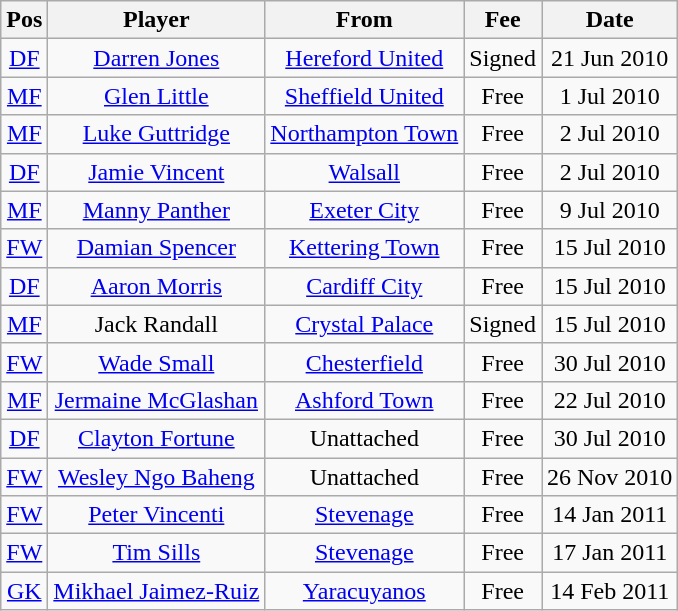<table class="wikitable" style="text-align:center;">
<tr>
<th>Pos</th>
<th>Player</th>
<th>From</th>
<th>Fee</th>
<th>Date</th>
</tr>
<tr>
<td><a href='#'>DF</a></td>
<td> <a href='#'>Darren Jones</a></td>
<td> <a href='#'>Hereford United</a></td>
<td>Signed</td>
<td>21 Jun 2010</td>
</tr>
<tr>
<td><a href='#'>MF</a></td>
<td> <a href='#'>Glen Little</a></td>
<td> <a href='#'>Sheffield United</a></td>
<td>Free</td>
<td>1 Jul 2010</td>
</tr>
<tr>
<td><a href='#'>MF</a></td>
<td> <a href='#'>Luke Guttridge</a></td>
<td> <a href='#'>Northampton Town</a></td>
<td>Free</td>
<td>2 Jul 2010</td>
</tr>
<tr>
<td><a href='#'>DF</a></td>
<td> <a href='#'>Jamie Vincent</a></td>
<td> <a href='#'>Walsall</a></td>
<td>Free</td>
<td>2 Jul 2010</td>
</tr>
<tr>
<td><a href='#'>MF</a></td>
<td> <a href='#'>Manny Panther</a></td>
<td> <a href='#'>Exeter City</a></td>
<td>Free</td>
<td>9 Jul 2010</td>
</tr>
<tr>
<td><a href='#'>FW</a></td>
<td> <a href='#'>Damian Spencer</a></td>
<td> <a href='#'>Kettering Town</a></td>
<td>Free</td>
<td>15 Jul 2010</td>
</tr>
<tr>
<td><a href='#'>DF</a></td>
<td> <a href='#'>Aaron Morris</a></td>
<td> <a href='#'>Cardiff City</a></td>
<td>Free</td>
<td>15 Jul 2010</td>
</tr>
<tr>
<td><a href='#'>MF</a></td>
<td> Jack Randall</td>
<td> <a href='#'>Crystal Palace</a></td>
<td>Signed</td>
<td>15 Jul 2010</td>
</tr>
<tr>
<td><a href='#'>FW</a></td>
<td> <a href='#'>Wade Small</a></td>
<td> <a href='#'>Chesterfield</a></td>
<td>Free</td>
<td>30 Jul 2010</td>
</tr>
<tr>
<td><a href='#'>MF</a></td>
<td> <a href='#'>Jermaine McGlashan</a></td>
<td> <a href='#'>Ashford Town</a></td>
<td>Free</td>
<td>22 Jul 2010</td>
</tr>
<tr>
<td><a href='#'>DF</a></td>
<td> <a href='#'>Clayton Fortune</a></td>
<td>Unattached</td>
<td>Free</td>
<td>30 Jul 2010</td>
</tr>
<tr>
<td><a href='#'>FW</a></td>
<td> <a href='#'>Wesley Ngo Baheng</a></td>
<td>Unattached</td>
<td>Free</td>
<td>26 Nov 2010</td>
</tr>
<tr>
<td><a href='#'>FW</a></td>
<td> <a href='#'>Peter Vincenti</a></td>
<td> <a href='#'>Stevenage</a></td>
<td>Free</td>
<td>14 Jan 2011</td>
</tr>
<tr>
<td><a href='#'>FW</a></td>
<td> <a href='#'>Tim Sills</a></td>
<td> <a href='#'>Stevenage</a></td>
<td>Free</td>
<td>17 Jan 2011</td>
</tr>
<tr>
<td><a href='#'>GK</a></td>
<td> <a href='#'>Mikhael Jaimez-Ruiz</a></td>
<td> <a href='#'>Yaracuyanos</a></td>
<td>Free</td>
<td>14 Feb 2011</td>
</tr>
</table>
